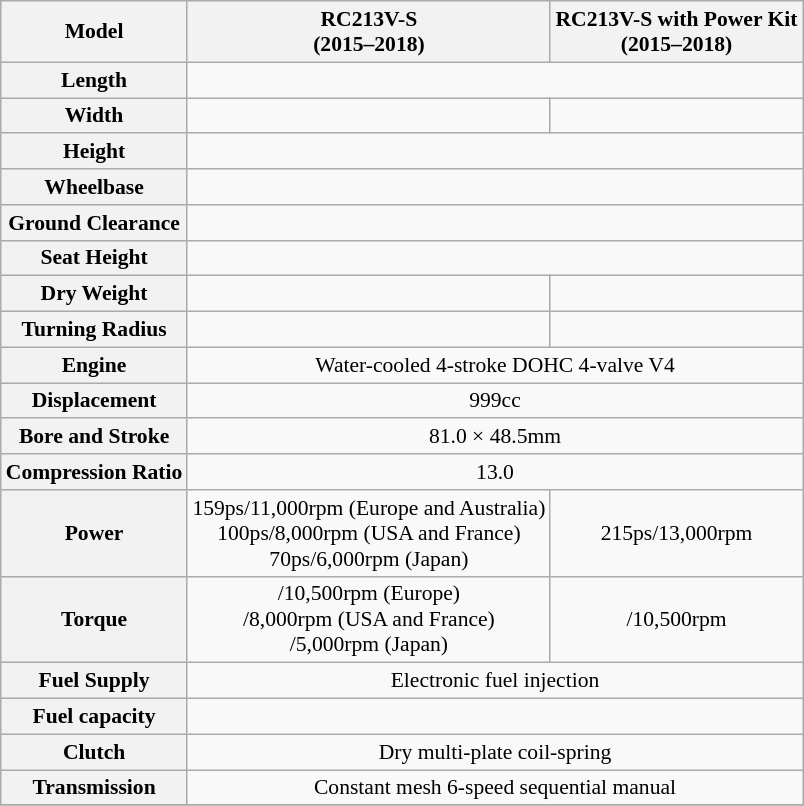<table class="wikitable" style="text-align:center; font-size: 90%;">
<tr>
<th>Model</th>
<th>RC213V-S<br>(2015–2018)</th>
<th>RC213V-S with Power Kit<br>(2015–2018)</th>
</tr>
<tr>
<th>Length</th>
<td colspan=2></td>
</tr>
<tr>
<th>Width</th>
<td></td>
<td></td>
</tr>
<tr>
<th>Height</th>
<td colspan=2></td>
</tr>
<tr>
<th>Wheelbase</th>
<td colspan=2></td>
</tr>
<tr>
<th>Ground Clearance</th>
<td colspan=2></td>
</tr>
<tr>
<th>Seat Height</th>
<td colspan=2></td>
</tr>
<tr>
<th>Dry Weight</th>
<td></td>
<td></td>
</tr>
<tr>
<th>Turning Radius</th>
<td></td>
<td></td>
</tr>
<tr>
<th>Engine</th>
<td colspan=2>Water-cooled 4-stroke DOHC 4-valve V4</td>
</tr>
<tr>
<th>Displacement</th>
<td colspan=2>999cc</td>
</tr>
<tr>
<th>Bore and Stroke</th>
<td colspan=2>81.0 × 48.5mm</td>
</tr>
<tr>
<th>Compression Ratio</th>
<td colspan=2>13.0</td>
</tr>
<tr>
<th>Power</th>
<td>159ps/11,000rpm (Europe and Australia)<br>100ps/8,000rpm (USA and France)<br>70ps/6,000rpm (Japan)</td>
<td>215ps/13,000rpm</td>
</tr>
<tr>
<th>Torque</th>
<td>/10,500rpm (Europe)<br>/8,000rpm (USA and France)<br>/5,000rpm (Japan)</td>
<td>/10,500rpm</td>
</tr>
<tr>
<th>Fuel Supply</th>
<td colspan=2>Electronic fuel injection</td>
</tr>
<tr>
<th>Fuel capacity</th>
<td colspan=2></td>
</tr>
<tr>
<th>Clutch</th>
<td colspan=2>Dry multi-plate coil-spring</td>
</tr>
<tr>
<th>Transmission</th>
<td colspan=2>Constant mesh 6-speed sequential manual</td>
</tr>
<tr>
</tr>
</table>
